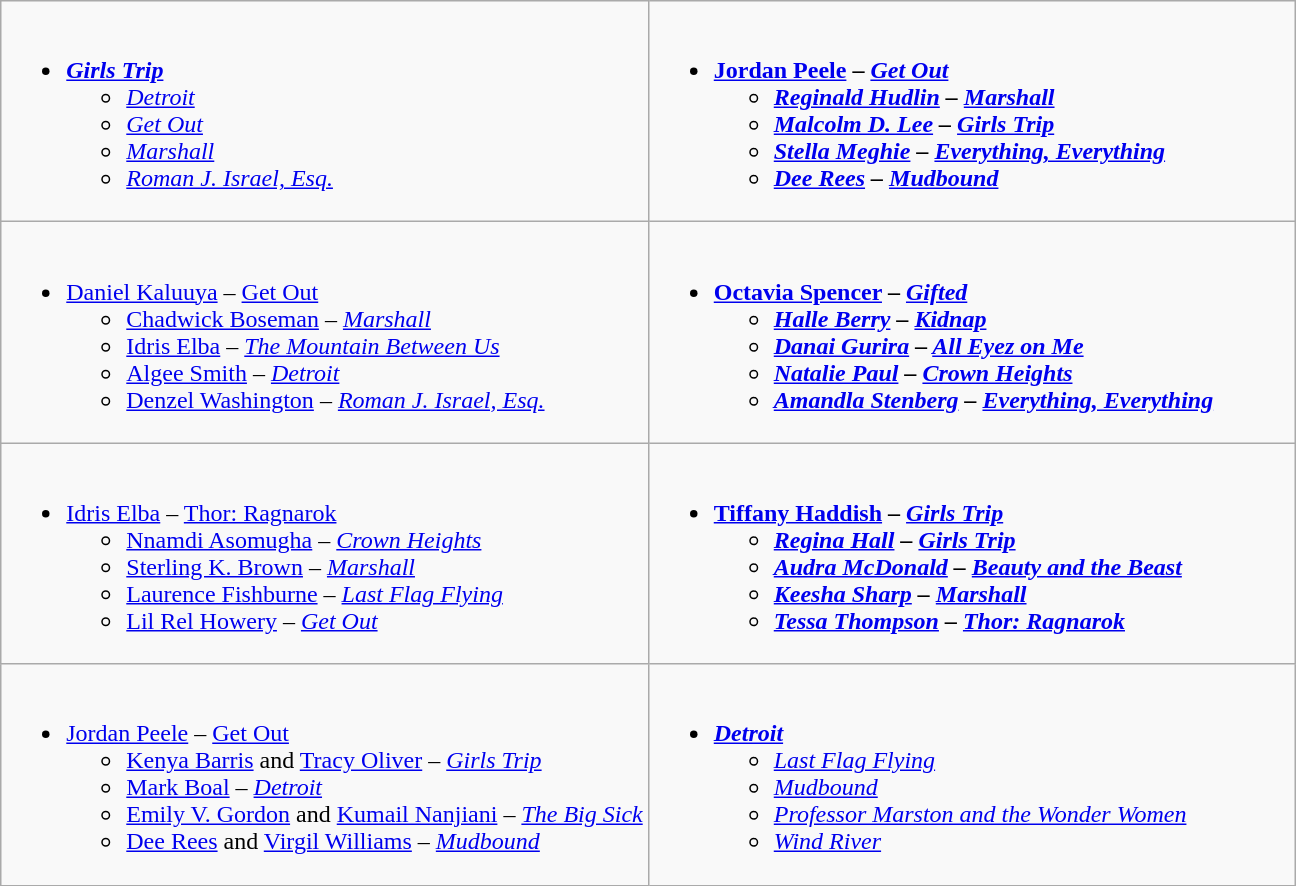<table class=wikitable>
<tr>
<td valign="top" width="50%"><br><ul><li><strong><em><a href='#'>Girls Trip</a></em></strong><ul><li><em><a href='#'>Detroit</a></em></li><li><em><a href='#'>Get Out</a></em></li><li><em><a href='#'>Marshall</a></em></li><li><em><a href='#'>Roman J. Israel, Esq.</a></em></li></ul></li></ul></td>
<td valign="top" width="50%"><br><ul><li><strong><a href='#'>Jordan Peele</a> – <em><a href='#'>Get Out</a><strong><em><ul><li><a href='#'>Reginald Hudlin</a> – </em><a href='#'>Marshall</a><em></li><li><a href='#'>Malcolm D. Lee</a> – </em><a href='#'>Girls Trip</a><em></li><li><a href='#'>Stella Meghie</a> – </em><a href='#'>Everything, Everything</a><em></li><li><a href='#'>Dee Rees</a> – </em><a href='#'>Mudbound</a><em></li></ul></li></ul></td>
</tr>
<tr>
<td valign="top" width="50%"><br><ul><li></strong><a href='#'>Daniel Kaluuya</a> – </em><a href='#'>Get Out</a></em></strong><ul><li><a href='#'>Chadwick Boseman</a> – <em><a href='#'>Marshall</a></em></li><li><a href='#'>Idris Elba</a> – <em><a href='#'>The Mountain Between Us</a></em></li><li><a href='#'>Algee Smith</a> – <em><a href='#'>Detroit</a></em></li><li><a href='#'>Denzel Washington</a> – <em><a href='#'>Roman J. Israel, Esq.</a></em></li></ul></li></ul></td>
<td valign="top" width="50%"><br><ul><li><strong><a href='#'>Octavia Spencer</a> – <em><a href='#'>Gifted</a><strong><em><ul><li><a href='#'>Halle Berry</a> – </em><a href='#'>Kidnap</a><em></li><li><a href='#'>Danai Gurira</a> – </em><a href='#'>All Eyez on Me</a><em></li><li><a href='#'>Natalie Paul</a> – </em><a href='#'>Crown Heights</a><em></li><li><a href='#'>Amandla Stenberg</a> – </em><a href='#'>Everything, Everything</a><em></li></ul></li></ul></td>
</tr>
<tr>
<td valign="top" width="50%"><br><ul><li></strong><a href='#'>Idris Elba</a> – </em><a href='#'>Thor: Ragnarok</a></em></strong><ul><li><a href='#'>Nnamdi Asomugha</a> – <em><a href='#'>Crown Heights</a></em></li><li><a href='#'>Sterling K. Brown</a> – <em><a href='#'>Marshall</a></em></li><li><a href='#'>Laurence Fishburne</a> – <em><a href='#'>Last Flag Flying</a></em></li><li><a href='#'>Lil Rel Howery</a> – <em><a href='#'>Get Out</a></em></li></ul></li></ul></td>
<td valign="top" width="50%"><br><ul><li><strong><a href='#'>Tiffany Haddish</a> – <em><a href='#'>Girls Trip</a><strong><em><ul><li><a href='#'>Regina Hall</a> – </em><a href='#'>Girls Trip</a><em></li><li><a href='#'>Audra McDonald</a> – </em><a href='#'>Beauty and the Beast</a><em></li><li><a href='#'>Keesha Sharp</a> – </em><a href='#'>Marshall</a><em></li><li><a href='#'>Tessa Thompson</a> – </em><a href='#'>Thor: Ragnarok</a><em></li></ul></li></ul></td>
</tr>
<tr>
<td valign="top" width="50%"><br><ul><li></strong><a href='#'>Jordan Peele</a> – </em><a href='#'>Get Out</a></em></strong><ul><li><a href='#'>Kenya Barris</a> and <a href='#'>Tracy Oliver</a> – <em><a href='#'>Girls Trip</a></em></li><li><a href='#'>Mark Boal</a> – <em><a href='#'>Detroit</a></em></li><li><a href='#'>Emily V. Gordon</a> and <a href='#'>Kumail Nanjiani</a> – <em><a href='#'>The Big Sick</a></em></li><li><a href='#'>Dee Rees</a> and <a href='#'>Virgil Williams</a> – <em><a href='#'>Mudbound</a></em></li></ul></li></ul></td>
<td valign="top" width="50%"><br><ul><li><strong><em><a href='#'>Detroit</a></em></strong><ul><li><em><a href='#'>Last Flag Flying</a></em></li><li><em><a href='#'>Mudbound</a></em></li><li><em><a href='#'>Professor Marston and the Wonder Women</a></em></li><li><em><a href='#'>Wind River</a></em></li></ul></li></ul></td>
</tr>
</table>
